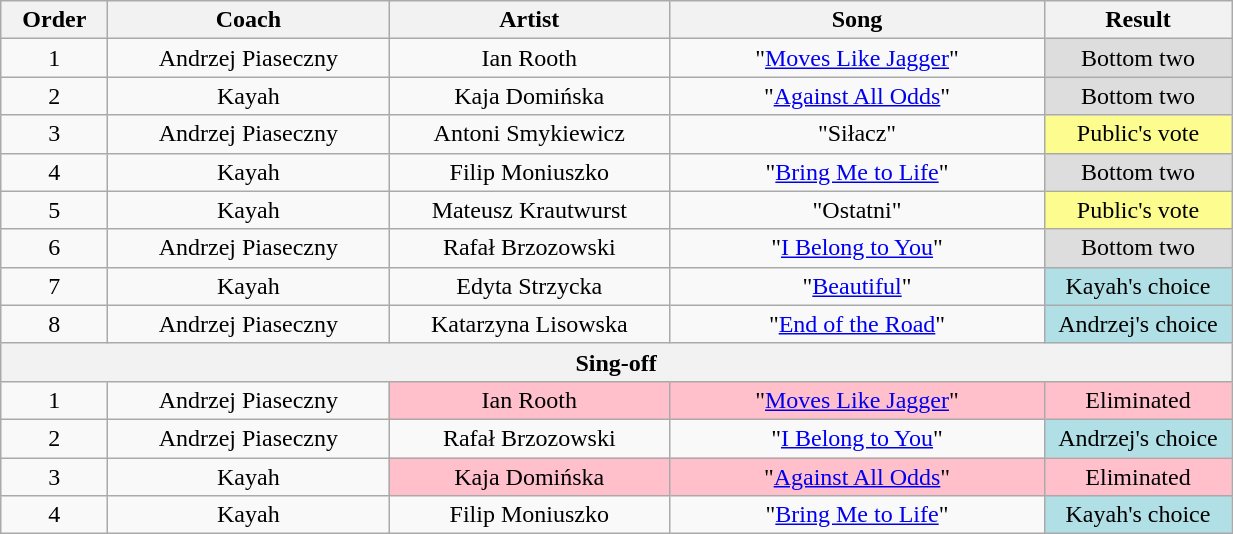<table class="wikitable" style="text-align:center; width:65%;">
<tr>
<th style="width:5%;">Order</th>
<th style="width:15%;">Coach</th>
<th style="width:15%;">Artist</th>
<th style="width:20%;">Song</th>
<th style="width:10%;">Result</th>
</tr>
<tr>
<td>1</td>
<td>Andrzej Piaseczny</td>
<td>Ian Rooth</td>
<td>"<a href='#'>Moves Like Jagger</a>"</td>
<td style="background:#ddd;">Bottom two</td>
</tr>
<tr>
<td>2</td>
<td>Kayah</td>
<td>Kaja Domińska</td>
<td>"<a href='#'>Against All Odds</a>"</td>
<td style="background:#ddd;">Bottom two</td>
</tr>
<tr>
<td>3</td>
<td>Andrzej Piaseczny</td>
<td>Antoni Smykiewicz</td>
<td>"Siłacz"</td>
<td style="background:#fdfc8f;">Public's vote</td>
</tr>
<tr>
<td>4</td>
<td>Kayah</td>
<td>Filip Moniuszko</td>
<td>"<a href='#'>Bring Me to Life</a>"</td>
<td style="background:#ddd;">Bottom two</td>
</tr>
<tr>
<td>5</td>
<td>Kayah</td>
<td>Mateusz Krautwurst</td>
<td>"Ostatni"</td>
<td style="background:#fdfc8f;">Public's vote</td>
</tr>
<tr>
<td>6</td>
<td>Andrzej Piaseczny</td>
<td>Rafał Brzozowski</td>
<td>"<a href='#'>I Belong to You</a>"</td>
<td style="background:#ddd;">Bottom two</td>
</tr>
<tr>
<td>7</td>
<td>Kayah</td>
<td>Edyta Strzycka</td>
<td>"<a href='#'>Beautiful</a>"</td>
<td style="background:#B0E0E6;">Kayah's choice</td>
</tr>
<tr>
<td>8</td>
<td>Andrzej Piaseczny</td>
<td>Katarzyna Lisowska</td>
<td>"<a href='#'>End of the Road</a>"</td>
<td style="background:#B0E0E6;">Andrzej's choice</td>
</tr>
<tr>
<th colspan="5">Sing-off</th>
</tr>
<tr>
<td>1</td>
<td>Andrzej Piaseczny</td>
<td style="background:pink;">Ian Rooth</td>
<td style="background:pink;">"<a href='#'>Moves Like Jagger</a>"</td>
<td style="background:pink;">Eliminated</td>
</tr>
<tr>
<td>2</td>
<td>Andrzej Piaseczny</td>
<td>Rafał Brzozowski</td>
<td>"<a href='#'>I Belong to You</a>"</td>
<td style="background:#B0E0E6;">Andrzej's choice</td>
</tr>
<tr>
<td>3</td>
<td>Kayah</td>
<td style="background:pink;">Kaja Domińska</td>
<td style="background:pink;">"<a href='#'>Against All Odds</a>"</td>
<td style="background:pink;">Eliminated</td>
</tr>
<tr>
<td>4</td>
<td>Kayah</td>
<td>Filip Moniuszko</td>
<td>"<a href='#'>Bring Me to Life</a>"</td>
<td style="background:#B0E0E6;">Kayah's choice</td>
</tr>
</table>
